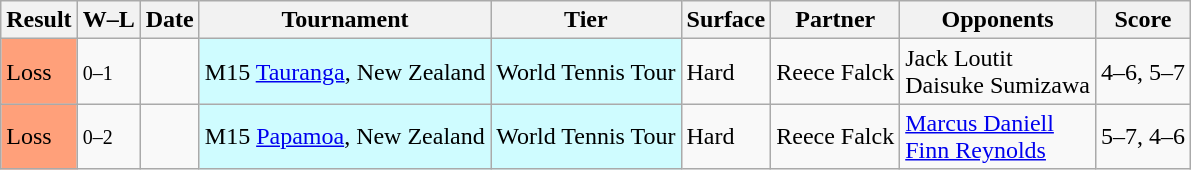<table class="sortable wikitable">
<tr>
<th>Result</th>
<th class="unsortable">W–L</th>
<th>Date</th>
<th>Tournament</th>
<th>Tier</th>
<th>Surface</th>
<th>Partner</th>
<th>Opponents</th>
<th class="unsortable">Score</th>
</tr>
<tr>
<td bgcolor=FFA07A>Loss</td>
<td><small>0–1</small></td>
<td></td>
<td style="background:#cffcff;">M15 <a href='#'>Tauranga</a>, New Zealand</td>
<td style="background:#cffcff;">World Tennis Tour</td>
<td>Hard</td>
<td> Reece Falck</td>
<td> Jack Loutit<br> Daisuke Sumizawa</td>
<td>4–6, 5–7</td>
</tr>
<tr>
<td bgcolor=FFA07A>Loss</td>
<td><small>0–2</small></td>
<td></td>
<td style="background:#cffcff;">M15 <a href='#'>Papamoa</a>, New Zealand</td>
<td style="background:#cffcff;">World Tennis Tour</td>
<td>Hard</td>
<td> Reece Falck</td>
<td> <a href='#'>Marcus Daniell</a><br> <a href='#'>Finn Reynolds</a></td>
<td>5–7, 4–6</td>
</tr>
</table>
